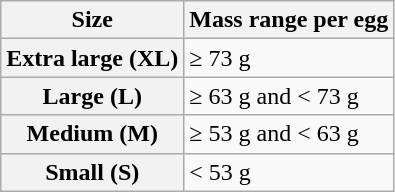<table class="wikitable">
<tr>
<th>Size</th>
<th>Mass range per egg</th>
</tr>
<tr>
<th>Extra large (XL)</th>
<td>≥ 73 g</td>
</tr>
<tr>
<th>Large (L)</th>
<td>≥ 63 g and < 73 g</td>
</tr>
<tr>
<th>Medium (M)</th>
<td>≥ 53 g and < 63 g</td>
</tr>
<tr>
<th>Small (S)</th>
<td>< 53 g</td>
</tr>
</table>
